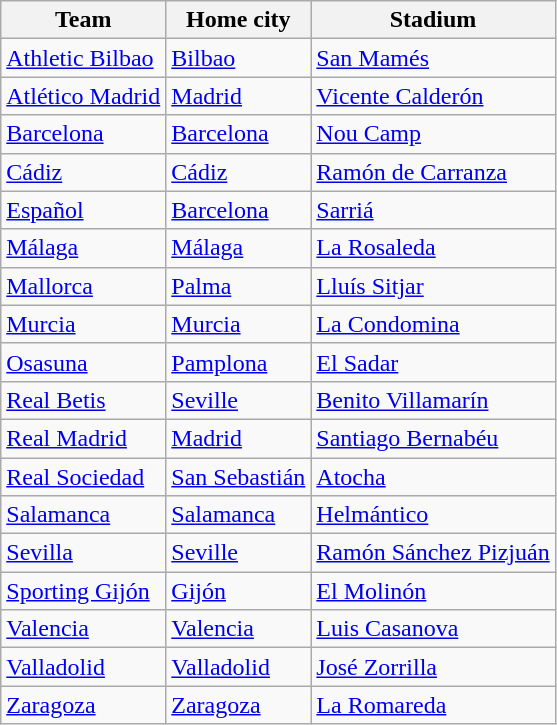<table class="wikitable sortable" style="text-align: left;">
<tr>
<th>Team</th>
<th>Home city</th>
<th>Stadium</th>
</tr>
<tr>
<td><a href='#'>Athletic Bilbao</a></td>
<td><a href='#'>Bilbao</a></td>
<td><a href='#'>San Mamés</a></td>
</tr>
<tr>
<td><a href='#'>Atlético Madrid</a></td>
<td><a href='#'>Madrid</a></td>
<td><a href='#'>Vicente Calderón</a></td>
</tr>
<tr>
<td><a href='#'>Barcelona</a></td>
<td><a href='#'>Barcelona</a></td>
<td><a href='#'>Nou Camp</a></td>
</tr>
<tr>
<td><a href='#'>Cádiz</a></td>
<td><a href='#'>Cádiz</a></td>
<td><a href='#'>Ramón de Carranza</a></td>
</tr>
<tr>
<td><a href='#'>Español</a></td>
<td><a href='#'>Barcelona</a></td>
<td><a href='#'>Sarriá</a></td>
</tr>
<tr>
<td><a href='#'>Málaga</a></td>
<td><a href='#'>Málaga</a></td>
<td><a href='#'>La Rosaleda</a></td>
</tr>
<tr>
<td><a href='#'>Mallorca</a></td>
<td><a href='#'>Palma</a></td>
<td><a href='#'>Lluís Sitjar</a></td>
</tr>
<tr>
<td><a href='#'>Murcia</a></td>
<td><a href='#'>Murcia</a></td>
<td><a href='#'>La Condomina</a></td>
</tr>
<tr>
<td><a href='#'>Osasuna</a></td>
<td><a href='#'>Pamplona</a></td>
<td><a href='#'>El Sadar</a></td>
</tr>
<tr>
<td><a href='#'>Real Betis</a></td>
<td><a href='#'>Seville</a></td>
<td><a href='#'>Benito Villamarín</a></td>
</tr>
<tr>
<td><a href='#'>Real Madrid</a></td>
<td><a href='#'>Madrid</a></td>
<td><a href='#'>Santiago Bernabéu</a></td>
</tr>
<tr>
<td><a href='#'>Real Sociedad</a></td>
<td><a href='#'>San Sebastián</a></td>
<td><a href='#'>Atocha</a></td>
</tr>
<tr>
<td><a href='#'>Salamanca</a></td>
<td><a href='#'>Salamanca</a></td>
<td><a href='#'>Helmántico</a></td>
</tr>
<tr>
<td><a href='#'>Sevilla</a></td>
<td><a href='#'>Seville</a></td>
<td><a href='#'>Ramón Sánchez Pizjuán</a></td>
</tr>
<tr>
<td><a href='#'>Sporting Gijón</a></td>
<td><a href='#'>Gijón</a></td>
<td><a href='#'>El Molinón</a></td>
</tr>
<tr>
<td><a href='#'>Valencia</a></td>
<td><a href='#'>Valencia</a></td>
<td><a href='#'>Luis Casanova</a></td>
</tr>
<tr>
<td><a href='#'>Valladolid</a></td>
<td><a href='#'>Valladolid</a></td>
<td><a href='#'>José Zorrilla</a></td>
</tr>
<tr>
<td><a href='#'>Zaragoza</a></td>
<td><a href='#'>Zaragoza</a></td>
<td><a href='#'>La Romareda</a></td>
</tr>
</table>
